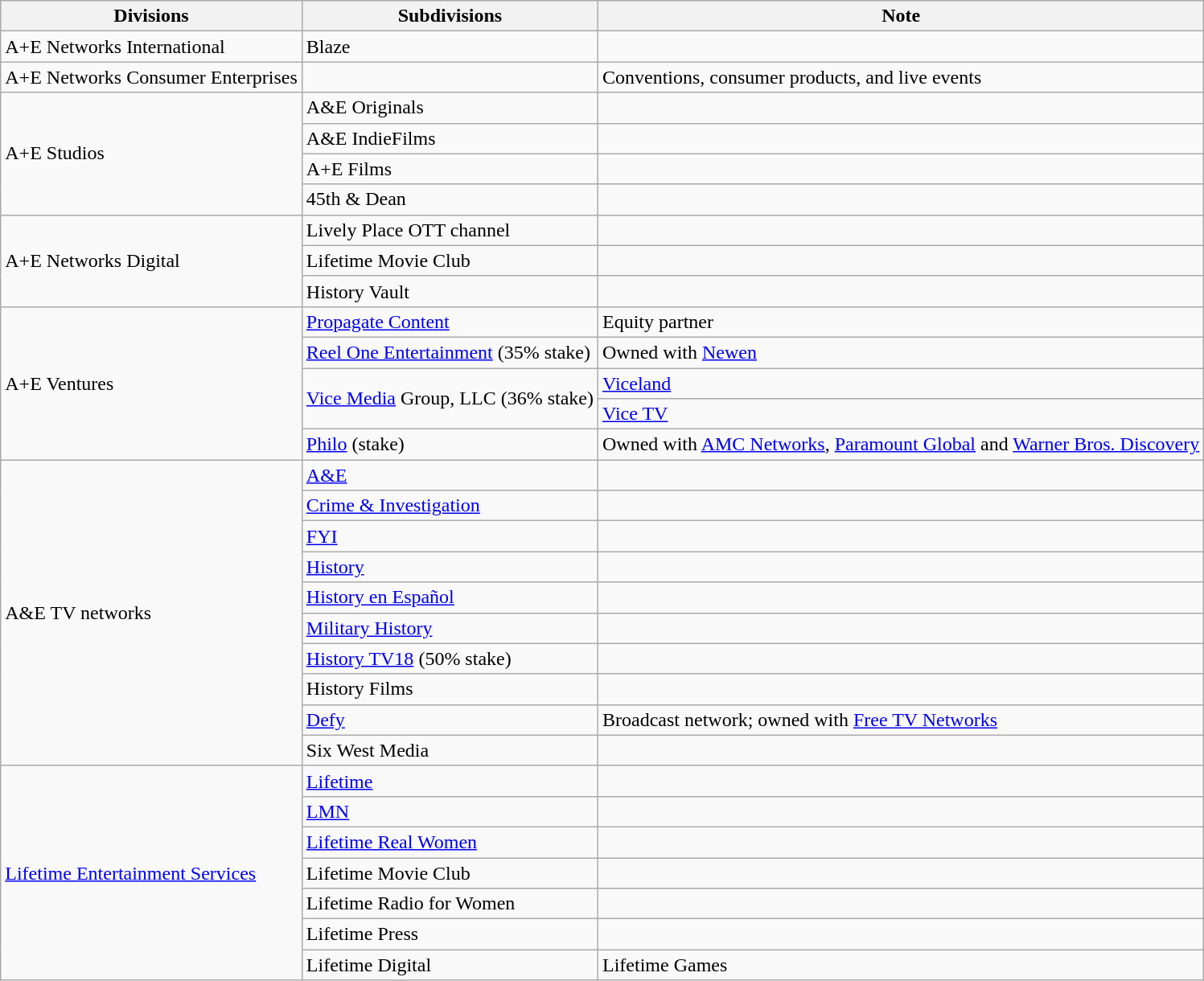<table class="wikitable">
<tr>
<th>Divisions</th>
<th>Subdivisions</th>
<th>Note</th>
</tr>
<tr>
<td>A+E Networks International</td>
<td>Blaze</td>
<td></td>
</tr>
<tr>
<td>A+E Networks Consumer Enterprises</td>
<td></td>
<td>Conventions, consumer products, and live events</td>
</tr>
<tr>
<td rowspan="4">A+E Studios</td>
<td>A&E Originals</td>
<td></td>
</tr>
<tr>
<td>A&E IndieFilms</td>
<td></td>
</tr>
<tr>
<td>A+E Films</td>
<td></td>
</tr>
<tr>
<td>45th & Dean</td>
<td></td>
</tr>
<tr>
<td rowspan="3">A+E Networks Digital</td>
<td>Lively Place OTT channel</td>
<td></td>
</tr>
<tr>
<td>Lifetime Movie Club</td>
<td></td>
</tr>
<tr>
<td>History Vault</td>
<td></td>
</tr>
<tr>
<td rowspan="5">A+E Ventures</td>
<td><a href='#'>Propagate Content</a></td>
<td>Equity partner</td>
</tr>
<tr>
<td><a href='#'>Reel One Entertainment</a> (35% stake)</td>
<td>Owned with <a href='#'>Newen</a></td>
</tr>
<tr>
<td rowspan="2"><a href='#'>Vice Media</a> Group, LLC (36% stake)</td>
<td><a href='#'>Viceland</a></td>
</tr>
<tr>
<td><a href='#'>Vice TV</a></td>
</tr>
<tr>
<td><a href='#'>Philo</a> (stake)</td>
<td>Owned with <a href='#'>AMC Networks</a>, <a href='#'>Paramount Global</a> and <a href='#'>Warner Bros. Discovery</a></td>
</tr>
<tr>
<td rowspan="10">A&E TV networks</td>
<td><a href='#'>A&E</a></td>
<td></td>
</tr>
<tr>
<td><a href='#'>Crime & Investigation</a></td>
<td></td>
</tr>
<tr>
<td><a href='#'>FYI</a></td>
<td></td>
</tr>
<tr>
<td><a href='#'>History</a></td>
<td></td>
</tr>
<tr>
<td><a href='#'>History en Español</a></td>
<td></td>
</tr>
<tr>
<td><a href='#'>Military History</a></td>
<td></td>
</tr>
<tr>
<td><a href='#'>History TV18</a> (50% stake)</td>
<td></td>
</tr>
<tr>
<td>History Films</td>
<td></td>
</tr>
<tr>
<td><a href='#'>Defy</a></td>
<td>Broadcast network; owned with <a href='#'>Free TV Networks</a></td>
</tr>
<tr>
<td>Six West Media</td>
<td></td>
</tr>
<tr>
<td rowspan="7"><a href='#'>Lifetime Entertainment Services</a></td>
<td><a href='#'>Lifetime</a></td>
<td></td>
</tr>
<tr>
<td><a href='#'>LMN</a></td>
<td></td>
</tr>
<tr>
<td><a href='#'>Lifetime Real Women</a></td>
<td></td>
</tr>
<tr>
<td>Lifetime Movie Club</td>
<td></td>
</tr>
<tr>
<td>Lifetime Radio for Women</td>
<td></td>
</tr>
<tr>
<td>Lifetime Press</td>
<td></td>
</tr>
<tr>
<td>Lifetime Digital</td>
<td>Lifetime Games</td>
</tr>
</table>
